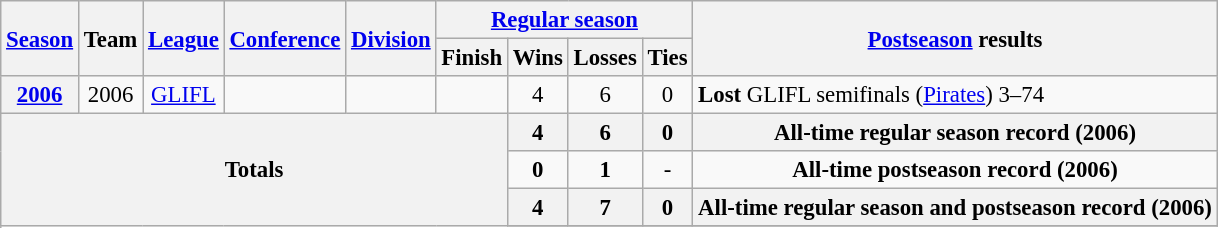<table class="wikitable" style="font-size: 95%;">
<tr>
<th rowspan="2"><a href='#'>Season</a></th>
<th rowspan="2">Team</th>
<th rowspan="2"><a href='#'>League</a></th>
<th rowspan="2"><a href='#'>Conference</a></th>
<th rowspan="2"><a href='#'>Division</a></th>
<th colspan="4"><a href='#'>Regular season</a></th>
<th rowspan="2"><a href='#'>Postseason</a> results</th>
</tr>
<tr>
<th>Finish</th>
<th>Wins</th>
<th>Losses</th>
<th>Ties</th>
</tr>
<tr background:#fcc;">
<th style="text-align:center;"><a href='#'>2006</a></th>
<td style="text-align:center;">2006</td>
<td style="text-align:center;"><a href='#'>GLIFL</a></td>
<td style="text-align:center;"></td>
<td style="text-align:center;"></td>
<td style="text-align:center;"></td>
<td style="text-align:center;">4</td>
<td style="text-align:center;">6</td>
<td style="text-align:center;">0</td>
<td><strong>Lost</strong> GLIFL semifinals (<a href='#'>Pirates</a>) 3–74</td>
</tr>
<tr>
<th style="text-align:center;" rowspan="5" colspan="6">Totals</th>
<th style="text-align:center;"><strong>4</strong></th>
<th style="text-align:center;"><strong>6</strong></th>
<th style="text-align:center;"><strong>0</strong></th>
<th style="text-align:center;" colspan="3"><strong>All-time regular season record (2006)</strong></th>
</tr>
<tr style="text-align:center;">
<td><strong>0</strong></td>
<td><strong>1</strong></td>
<td>-</td>
<td colspan="3"><strong>All-time postseason record (2006)</strong></td>
</tr>
<tr>
<th style="text-align:center;"><strong>4</strong></th>
<th style="text-align:center;"><strong>7</strong></th>
<th style="text-align:center;"><strong>0</strong></th>
<th style="text-align:center;" colspan="3"><strong>All-time regular season and  postseason record (2006)</strong></th>
</tr>
<tr>
</tr>
</table>
